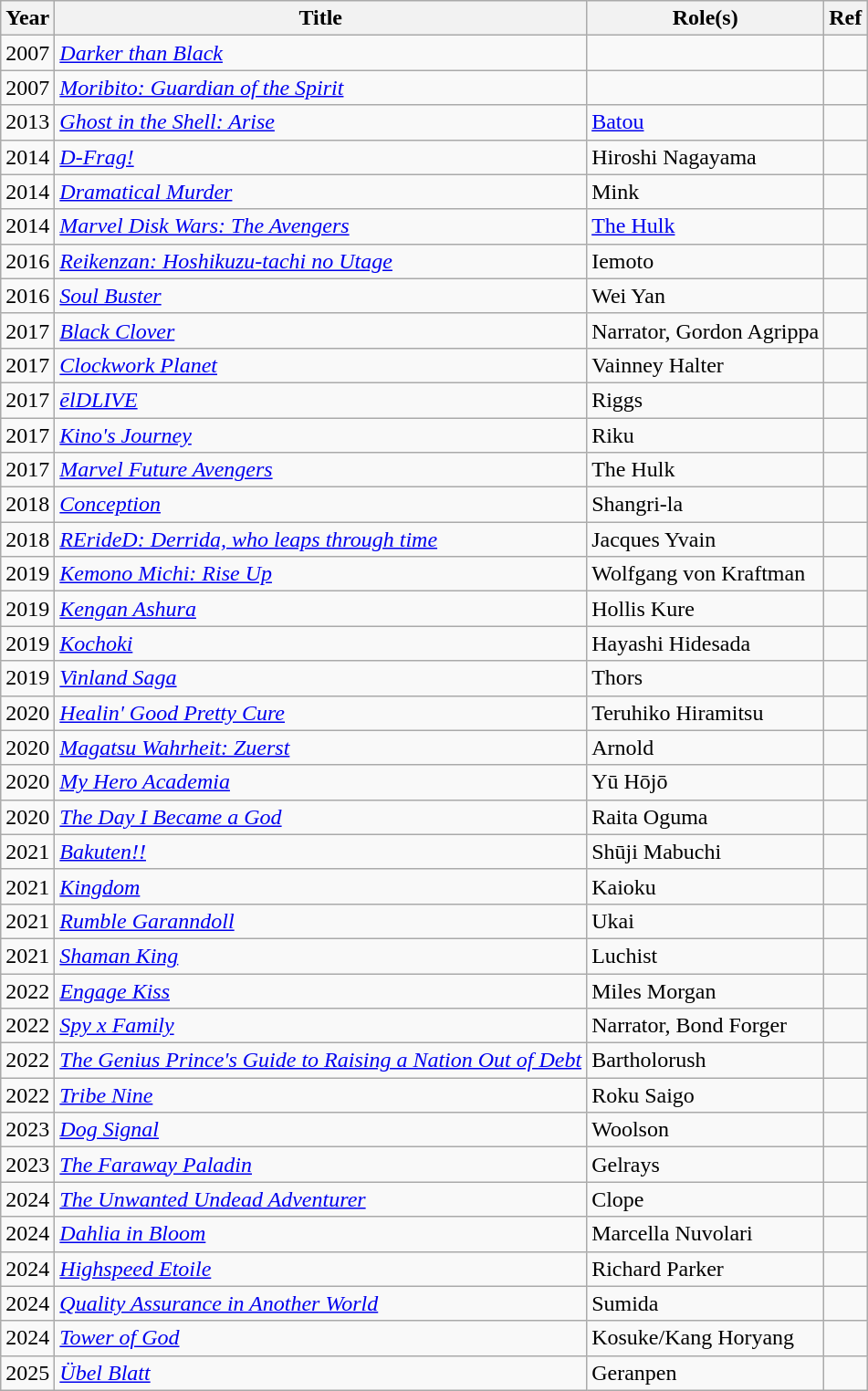<table class="wikitable">
<tr>
<th>Year</th>
<th>Title</th>
<th>Role(s)</th>
<th>Ref</th>
</tr>
<tr>
<td>2007</td>
<td><em><a href='#'>Darker than Black</a></em></td>
<td></td>
<td></td>
</tr>
<tr>
<td>2007</td>
<td><em><a href='#'>Moribito: Guardian of the Spirit</a></em></td>
<td></td>
<td></td>
</tr>
<tr>
<td>2013</td>
<td><em><a href='#'>Ghost in the Shell: Arise</a></em></td>
<td><a href='#'>Batou</a></td>
<td></td>
</tr>
<tr>
<td>2014</td>
<td><em><a href='#'>D-Frag!</a></em></td>
<td>Hiroshi Nagayama</td>
<td></td>
</tr>
<tr>
<td>2014</td>
<td><em><a href='#'>Dramatical Murder</a></em></td>
<td>Mink</td>
<td></td>
</tr>
<tr>
<td>2014</td>
<td><em><a href='#'>Marvel Disk Wars: The Avengers</a></em></td>
<td><a href='#'>The Hulk</a></td>
<td></td>
</tr>
<tr>
<td>2016</td>
<td><em><a href='#'>Reikenzan: Hoshikuzu-tachi no Utage</a></em></td>
<td>Iemoto</td>
<td></td>
</tr>
<tr>
<td>2016</td>
<td><em><a href='#'>Soul Buster</a></em></td>
<td>Wei Yan</td>
<td></td>
</tr>
<tr>
<td>2017</td>
<td><em><a href='#'>Black Clover</a></em></td>
<td>Narrator, Gordon Agrippa</td>
<td></td>
</tr>
<tr>
<td>2017</td>
<td><em><a href='#'>Clockwork Planet</a></em></td>
<td>Vainney Halter</td>
<td></td>
</tr>
<tr>
<td>2017</td>
<td><em><a href='#'>ēlDLIVE</a></em></td>
<td>Riggs</td>
<td></td>
</tr>
<tr>
<td>2017</td>
<td><em><a href='#'>Kino's Journey</a></em></td>
<td>Riku</td>
<td></td>
</tr>
<tr>
<td>2017</td>
<td><em><a href='#'>Marvel Future Avengers</a></em></td>
<td>The Hulk</td>
<td></td>
</tr>
<tr>
<td>2018</td>
<td><em><a href='#'>Conception</a></em></td>
<td>Shangri-la</td>
<td></td>
</tr>
<tr>
<td>2018</td>
<td><em><a href='#'>RErideD: Derrida, who leaps through time</a></em></td>
<td>Jacques Yvain</td>
<td></td>
</tr>
<tr>
<td>2019</td>
<td><em><a href='#'>Kemono Michi: Rise Up</a></em></td>
<td>Wolfgang von Kraftman</td>
<td></td>
</tr>
<tr>
<td>2019</td>
<td><em><a href='#'>Kengan Ashura</a></em></td>
<td>Hollis Kure</td>
<td></td>
</tr>
<tr>
<td>2019</td>
<td><em><a href='#'>Kochoki</a></em></td>
<td>Hayashi Hidesada</td>
<td></td>
</tr>
<tr>
<td>2019</td>
<td><em><a href='#'>Vinland Saga</a></em></td>
<td>Thors</td>
<td></td>
</tr>
<tr>
<td>2020</td>
<td><em><a href='#'>Healin' Good Pretty Cure</a></em></td>
<td>Teruhiko Hiramitsu</td>
<td></td>
</tr>
<tr>
<td>2020</td>
<td><em><a href='#'>Magatsu Wahrheit: Zuerst</a></em></td>
<td>Arnold</td>
<td></td>
</tr>
<tr>
<td>2020</td>
<td><em><a href='#'>My Hero Academia</a></em></td>
<td>Yū Hōjō</td>
<td></td>
</tr>
<tr>
<td>2020</td>
<td><em><a href='#'>The Day I Became a God</a></em></td>
<td>Raita Oguma</td>
<td></td>
</tr>
<tr>
<td>2021</td>
<td><em><a href='#'>Bakuten!!</a></em></td>
<td>Shūji Mabuchi</td>
<td></td>
</tr>
<tr>
<td>2021</td>
<td><em><a href='#'>Kingdom</a></em></td>
<td>Kaioku</td>
<td></td>
</tr>
<tr>
<td>2021</td>
<td><em><a href='#'>Rumble Garanndoll</a></em></td>
<td>Ukai</td>
<td></td>
</tr>
<tr>
<td>2021</td>
<td><em><a href='#'>Shaman King</a></em></td>
<td>Luchist</td>
<td></td>
</tr>
<tr>
<td>2022</td>
<td><em><a href='#'>Engage Kiss</a></em></td>
<td>Miles Morgan</td>
<td></td>
</tr>
<tr>
<td>2022</td>
<td><em><a href='#'>Spy x Family</a></em></td>
<td>Narrator, Bond Forger</td>
<td></td>
</tr>
<tr>
<td>2022</td>
<td><em><a href='#'>The Genius Prince's Guide to Raising a Nation Out of Debt</a></em></td>
<td>Bartholorush</td>
<td></td>
</tr>
<tr>
<td>2022</td>
<td><em><a href='#'>Tribe Nine</a></em></td>
<td>Roku Saigo</td>
<td></td>
</tr>
<tr>
<td>2023</td>
<td><em><a href='#'>Dog Signal</a></em></td>
<td>Woolson</td>
<td></td>
</tr>
<tr>
<td>2023</td>
<td><em><a href='#'>The Faraway Paladin</a></em></td>
<td>Gelrays</td>
<td></td>
</tr>
<tr>
<td>2024</td>
<td><em><a href='#'>The Unwanted Undead Adventurer</a></em></td>
<td>Clope</td>
<td></td>
</tr>
<tr>
<td>2024</td>
<td><em><a href='#'>Dahlia in Bloom</a></em></td>
<td>Marcella Nuvolari</td>
<td></td>
</tr>
<tr>
<td>2024</td>
<td><em><a href='#'>Highspeed Etoile</a></em></td>
<td>Richard Parker</td>
<td></td>
</tr>
<tr>
<td>2024</td>
<td><em><a href='#'>Quality Assurance in Another World</a></em></td>
<td>Sumida</td>
<td></td>
</tr>
<tr>
<td>2024</td>
<td><em><a href='#'>Tower of God</a></em></td>
<td>Kosuke/Kang Horyang</td>
<td></td>
</tr>
<tr>
<td>2025</td>
<td><em><a href='#'>Übel Blatt</a></em></td>
<td>Geranpen</td>
<td></td>
</tr>
</table>
